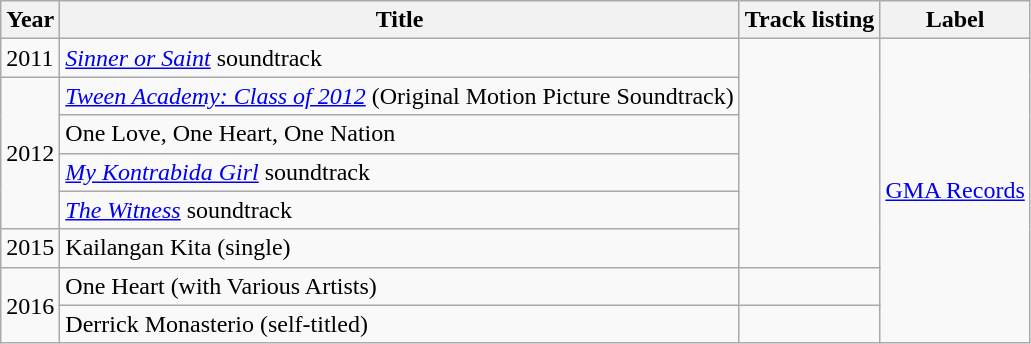<table class="wikitable sortable">
<tr>
<th>Year</th>
<th>Title</th>
<th>Track listing</th>
<th>Label</th>
</tr>
<tr>
<td>2011</td>
<td><em><a href='#'>Sinner or Saint</a></em> soundtrack</td>
<td rowspan="6"></td>
<td rowspan="8"><a href='#'>GMA Records</a></td>
</tr>
<tr>
<td rowspan="4">2012</td>
<td><em><a href='#'>Tween Academy: Class of 2012</a></em> (Original Motion Picture Soundtrack)</td>
</tr>
<tr>
<td>One Love, One Heart, One Nation</td>
</tr>
<tr>
<td><em><a href='#'>My Kontrabida Girl</a></em> soundtrack</td>
</tr>
<tr>
<td><em><a href='#'>The Witness</a></em> soundtrack</td>
</tr>
<tr>
<td>2015</td>
<td>Kailangan Kita (single)</td>
</tr>
<tr>
<td rowspan="2">2016</td>
<td>One Heart (with Various Artists)</td>
<td></td>
</tr>
<tr>
<td>Derrick Monasterio (self-titled)</td>
<td !align="left" style="font-size: 90%; align:left;"></td>
</tr>
</table>
